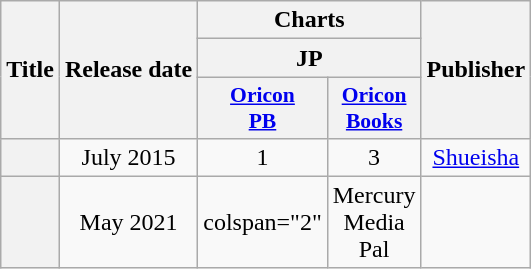<table class="wikitable plainrowheaders" style="text-align:center">
<tr>
<th scope="col" rowspan="3">Title</th>
<th scope="col" rowspan="3">Release date</th>
<th scope="col" colspan="2">Charts</th>
<th scope="col" rowspan="3">Publisher</th>
</tr>
<tr>
<th scope="col" colspan="2">JP</th>
</tr>
<tr>
<th scope="col" style="font-size:90%; width:2.5em"><a href='#'>Oricon<br>PB</a><br></th>
<th scope="col" style="font-size:90%; width:2.5em"><a href='#'>Oricon<br>Books</a><br></th>
</tr>
<tr>
<th scope="row"></th>
<td>July 2015</td>
<td>1</td>
<td>3</td>
<td><a href='#'>Shueisha</a></td>
</tr>
<tr>
<th scope="row"></th>
<td>May 2021</td>
<td>colspan="2" </td>
<td>Mercury<br>Media Pal</td>
</tr>
</table>
